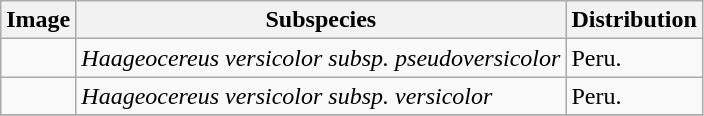<table class="wikitable ">
<tr>
<th>Image</th>
<th>Subspecies</th>
<th>Distribution</th>
</tr>
<tr>
<td></td>
<td><em>Haageocereus versicolor subsp. pseudoversicolor </em> </td>
<td>Peru.</td>
</tr>
<tr>
<td></td>
<td><em>Haageocereus versicolor subsp. versicolor </em></td>
<td>Peru.</td>
</tr>
<tr>
</tr>
</table>
